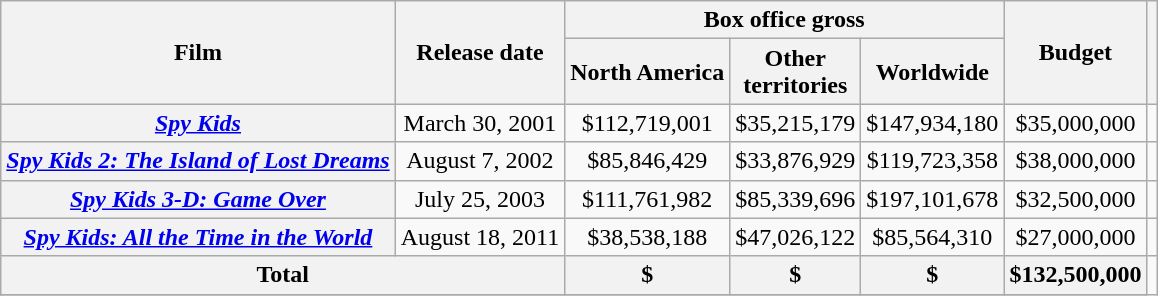<table class="wikitable plainrowheaders" style="text-align:center;">
<tr>
<th rowspan="2">Film</th>
<th rowspan="2">Release date</th>
<th colspan="3">Box office gross</th>
<th rowspan="2">Budget</th>
<th rowspan="2"></th>
</tr>
<tr>
<th>North America</th>
<th>Other<br>territories</th>
<th>Worldwide</th>
</tr>
<tr>
<th scope="row"><em><a href='#'>Spy Kids</a></em></th>
<td>March 30, 2001</td>
<td>$112,719,001</td>
<td>$35,215,179</td>
<td>$147,934,180</td>
<td>$35,000,000</td>
<td></td>
</tr>
<tr>
<th scope="row"><em><a href='#'>Spy Kids 2: The Island of Lost Dreams</a></em></th>
<td>August 7, 2002</td>
<td>$85,846,429</td>
<td>$33,876,929</td>
<td>$119,723,358</td>
<td>$38,000,000</td>
<td></td>
</tr>
<tr>
<th scope="row"><em><a href='#'>Spy Kids 3-D: Game Over</a></em></th>
<td>July 25, 2003</td>
<td>$111,761,982</td>
<td>$85,339,696</td>
<td>$197,101,678</td>
<td>$32,500,000</td>
<td></td>
</tr>
<tr>
<th scope="row"><em><a href='#'>Spy Kids: All the Time in the World</a></em></th>
<td>August 18, 2011</td>
<td>$38,538,188</td>
<td>$47,026,122</td>
<td>$85,564,310</td>
<td>$27,000,000</td>
<td></td>
</tr>
<tr>
<th colspan="2"><strong>Total</strong></th>
<th>$</th>
<th>$</th>
<th>$</th>
<th>$132,500,000</th>
</tr>
<tr>
</tr>
</table>
